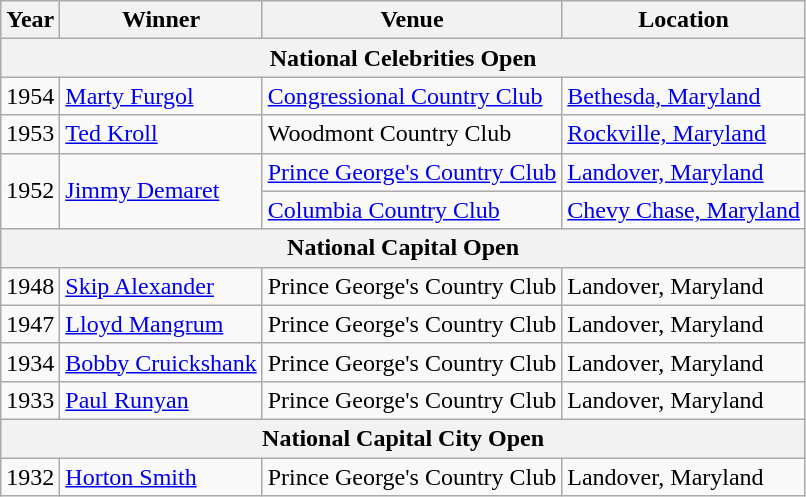<table class="wikitable">
<tr>
<th>Year</th>
<th>Winner</th>
<th>Venue</th>
<th>Location</th>
</tr>
<tr>
<th colspan=4>National Celebrities Open</th>
</tr>
<tr>
<td>1954</td>
<td><a href='#'>Marty Furgol</a></td>
<td><a href='#'>Congressional Country Club</a></td>
<td><a href='#'>Bethesda, Maryland</a></td>
</tr>
<tr>
<td>1953</td>
<td><a href='#'>Ted Kroll</a></td>
<td>Woodmont Country Club</td>
<td><a href='#'>Rockville, Maryland</a></td>
</tr>
<tr>
<td rowspan=2>1952</td>
<td rowspan=2><a href='#'>Jimmy Demaret</a></td>
<td><a href='#'>Prince George's Country Club</a></td>
<td><a href='#'>Landover, Maryland</a></td>
</tr>
<tr>
<td><a href='#'>Columbia Country Club</a></td>
<td><a href='#'>Chevy Chase, Maryland</a></td>
</tr>
<tr>
<th colspan=4>National Capital Open</th>
</tr>
<tr>
<td>1948</td>
<td><a href='#'>Skip Alexander</a></td>
<td>Prince George's Country Club</td>
<td>Landover, Maryland</td>
</tr>
<tr>
<td>1947</td>
<td><a href='#'>Lloyd Mangrum</a></td>
<td>Prince George's Country Club</td>
<td>Landover, Maryland</td>
</tr>
<tr>
<td>1934</td>
<td><a href='#'>Bobby Cruickshank</a></td>
<td>Prince George's Country Club</td>
<td>Landover, Maryland</td>
</tr>
<tr>
<td>1933</td>
<td><a href='#'>Paul Runyan</a></td>
<td>Prince George's Country Club</td>
<td>Landover, Maryland</td>
</tr>
<tr>
<th colspan=4>National Capital City Open</th>
</tr>
<tr>
<td>1932</td>
<td><a href='#'>Horton Smith</a></td>
<td>Prince George's Country Club</td>
<td>Landover, Maryland</td>
</tr>
</table>
